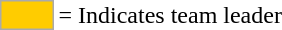<table>
<tr>
<td style="background-color:#FFCC00; border:1px solid #aaaaaa; width:2em;"></td>
<td>= Indicates team leader</td>
</tr>
</table>
